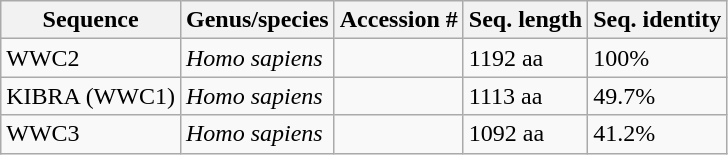<table class="wikitable">
<tr>
<th>Sequence</th>
<th>Genus/species</th>
<th>Accession #</th>
<th>Seq. length</th>
<th>Seq. identity</th>
</tr>
<tr>
<td>WWC2</td>
<td><em>Homo sapiens</em></td>
<td></td>
<td>1192 aa</td>
<td>100%</td>
</tr>
<tr>
<td>KIBRA (WWC1)</td>
<td><em>Homo sapiens</em></td>
<td></td>
<td>1113 aa</td>
<td>49.7%</td>
</tr>
<tr>
<td>WWC3</td>
<td><em>Homo sapiens</em></td>
<td></td>
<td>1092 aa</td>
<td>41.2%</td>
</tr>
</table>
